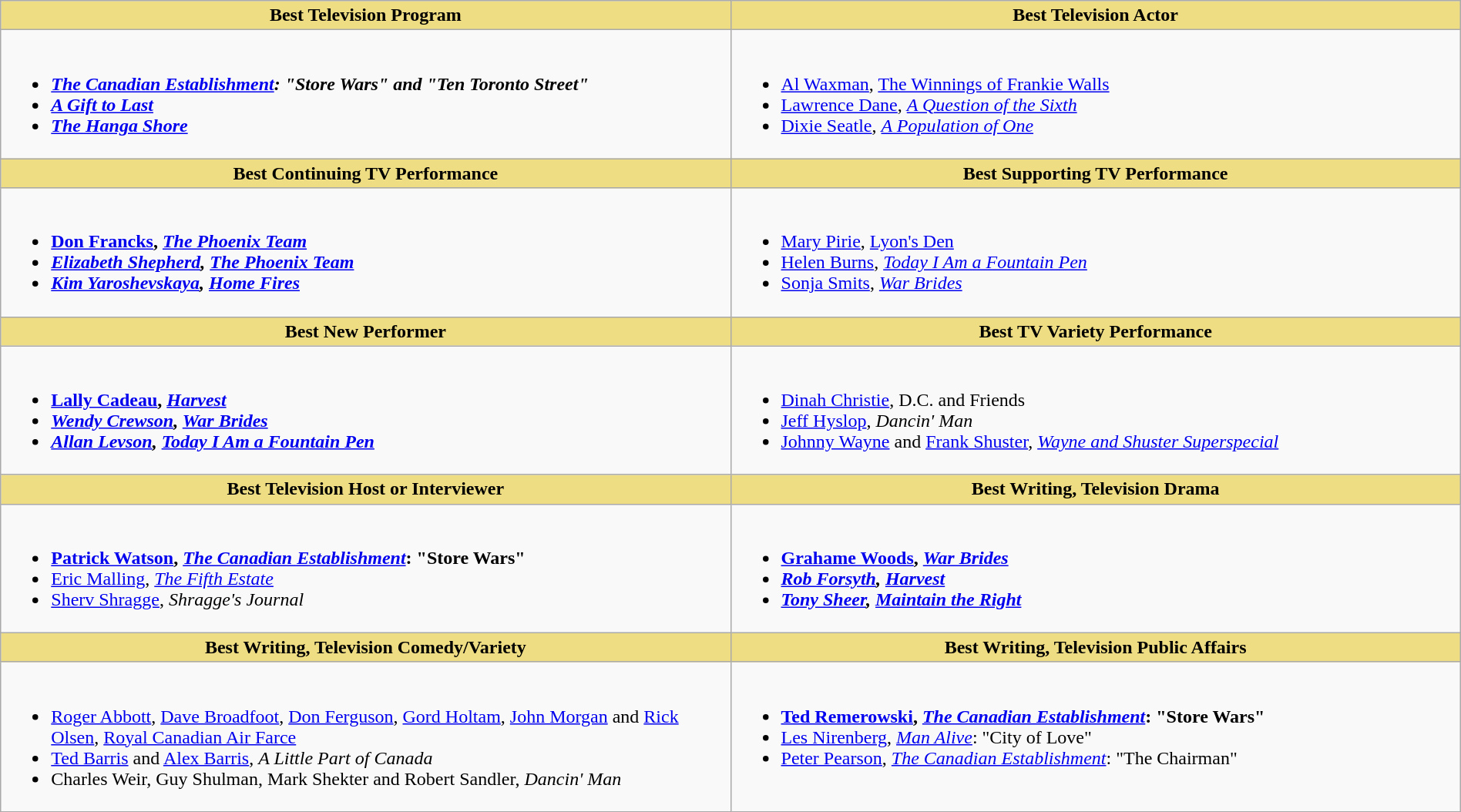<table class=wikitable width="100%">
<tr>
<th style="background:#EEDD82; width:50%">Best Television Program</th>
<th style="background:#EEDD82; width:50%">Best Television Actor</th>
</tr>
<tr>
<td valign="top"><br><ul><li> <strong><em><a href='#'>The Canadian Establishment</a><em>: "Store Wars" and "Ten Toronto Street"<strong></li><li></em><a href='#'>A Gift to Last</a><em></li><li></em><a href='#'>The Hanga Shore</a><em></li></ul></td>
<td valign="top"><br><ul><li> </strong><a href='#'>Al Waxman</a>, </em><a href='#'>The Winnings of Frankie Walls</a></em></strong></li><li><a href='#'>Lawrence Dane</a>, <em><a href='#'>A Question of the Sixth</a></em></li><li><a href='#'>Dixie Seatle</a>, <em><a href='#'>A Population of One</a></em></li></ul></td>
</tr>
<tr>
<th style="background:#EEDD82; width:50%">Best Continuing TV Performance</th>
<th style="background:#EEDD82; width:50%">Best Supporting TV Performance</th>
</tr>
<tr>
<td valign="top"><br><ul><li> <strong><a href='#'>Don Francks</a>, <em><a href='#'>The Phoenix Team</a><strong><em></li><li><a href='#'>Elizabeth Shepherd</a>, </em><a href='#'>The Phoenix Team</a><em></li><li><a href='#'>Kim Yaroshevskaya</a>, </em><a href='#'>Home Fires</a><em></li></ul></td>
<td valign="top"><br><ul><li> </strong><a href='#'>Mary Pirie</a>, </em><a href='#'>Lyon's Den</a></em></strong></li><li><a href='#'>Helen Burns</a>, <em><a href='#'>Today I Am a Fountain Pen</a></em></li><li><a href='#'>Sonja Smits</a>, <em><a href='#'>War Brides</a></em></li></ul></td>
</tr>
<tr>
<th style="background:#EEDD82; width:50%">Best New Performer</th>
<th style="background:#EEDD82; width:50%">Best TV Variety Performance</th>
</tr>
<tr>
<td valign="top"><br><ul><li> <strong><a href='#'>Lally Cadeau</a>, <em><a href='#'>Harvest</a><strong><em></li><li><a href='#'>Wendy Crewson</a>, </em><a href='#'>War Brides</a><em></li><li><a href='#'>Allan Levson</a>, </em><a href='#'>Today I Am a Fountain Pen</a><em></li></ul></td>
<td valign="top"><br><ul><li> </strong><a href='#'>Dinah Christie</a>, </em>D.C. and Friends</em></strong></li><li><a href='#'>Jeff Hyslop</a>, <em>Dancin' Man</em></li><li><a href='#'>Johnny Wayne</a> and <a href='#'>Frank Shuster</a>, <em><a href='#'>Wayne and Shuster Superspecial</a></em></li></ul></td>
</tr>
<tr>
<th style="background:#EEDD82; width:50%">Best Television Host or Interviewer</th>
<th style="background:#EEDD82; width:50%">Best Writing, Television Drama</th>
</tr>
<tr>
<td valign="top"><br><ul><li> <strong><a href='#'>Patrick Watson</a>, <em><a href='#'>The Canadian Establishment</a></em>: "Store Wars"</strong></li><li><a href='#'>Eric Malling</a>, <em><a href='#'>The Fifth Estate</a></em></li><li><a href='#'>Sherv Shragge</a>, <em>Shragge's Journal</em></li></ul></td>
<td valign="top"><br><ul><li> <strong><a href='#'>Grahame Woods</a>, <em><a href='#'>War Brides</a><strong><em></li><li><a href='#'>Rob Forsyth</a>, </em><a href='#'>Harvest</a><em></li><li><a href='#'>Tony Sheer</a>, </em><a href='#'>Maintain the Right</a><em></li></ul></td>
</tr>
<tr>
<th style="background:#EEDD82; width:50%">Best Writing, Television Comedy/Variety</th>
<th style="background:#EEDD82; width:50%">Best Writing, Television Public Affairs</th>
</tr>
<tr>
<td valign="top"><br><ul><li> </strong><a href='#'>Roger Abbott</a>, <a href='#'>Dave Broadfoot</a>, <a href='#'>Don Ferguson</a>, <a href='#'>Gord Holtam</a>, <a href='#'>John Morgan</a> and <a href='#'>Rick Olsen</a>, </em><a href='#'>Royal Canadian Air Farce</a></em></strong></li><li><a href='#'>Ted Barris</a> and <a href='#'>Alex Barris</a>, <em>A Little Part of Canada</em></li><li>Charles Weir, Guy Shulman, Mark Shekter and Robert Sandler, <em>Dancin' Man</em></li></ul></td>
<td valign="top"><br><ul><li> <strong><a href='#'>Ted Remerowski</a>, <em><a href='#'>The Canadian Establishment</a></em>: "Store Wars"</strong></li><li><a href='#'>Les Nirenberg</a>, <em><a href='#'>Man Alive</a></em>: "City of Love"</li><li><a href='#'>Peter Pearson</a>, <em><a href='#'>The Canadian Establishment</a></em>: "The Chairman"</li></ul></td>
</tr>
</table>
